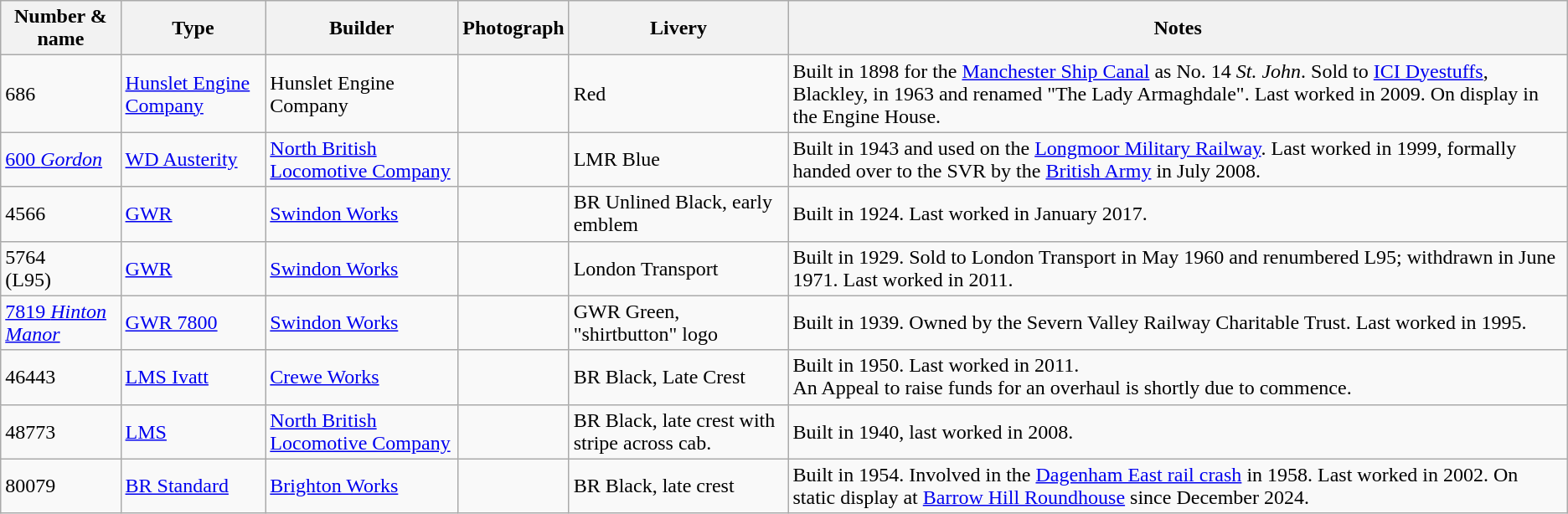<table class="wikitable">
<tr>
<th>Number & name</th>
<th>Type</th>
<th>Builder</th>
<th>Photograph</th>
<th>Livery</th>
<th>Notes</th>
</tr>
<tr>
<td>686  </td>
<td><a href='#'>Hunslet Engine Company</a> </td>
<td>Hunslet Engine Company</td>
<td></td>
<td>Red</td>
<td>Built in 1898 for the <a href='#'>Manchester Ship Canal</a> as No. 14 <em>St. John</em>. Sold to <a href='#'>ICI Dyestuffs</a>, Blackley, in 1963 and renamed "The Lady Armaghdale". Last worked in 2009. On display in the Engine House.</td>
</tr>
<tr>
<td><a href='#'>600 <em>Gordon</em></a></td>
<td><a href='#'>WD Austerity </a></td>
<td><a href='#'>North British Locomotive Company</a></td>
<td></td>
<td>LMR Blue</td>
<td>Built in 1943 and used on the <a href='#'>Longmoor Military Railway</a>. Last worked in 1999, formally handed over to the SVR by the <a href='#'>British Army</a> in July 2008.</td>
</tr>
<tr>
<td>4566</td>
<td><a href='#'>GWR </a> </td>
<td><a href='#'>Swindon Works</a></td>
<td></td>
<td>BR Unlined Black, early emblem</td>
<td>Built in 1924. Last worked in January 2017.</td>
</tr>
<tr>
<td>5764<br>(L95)</td>
<td><a href='#'>GWR </a> </td>
<td><a href='#'>Swindon Works</a></td>
<td></td>
<td>London Transport</td>
<td>Built in 1929. Sold to London Transport in May 1960 and renumbered L95; withdrawn in June 1971. Last worked in 2011.</td>
</tr>
<tr>
<td><a href='#'>7819 <em>Hinton Manor</em></a></td>
<td><a href='#'>GWR 7800 </a> </td>
<td><a href='#'>Swindon Works</a></td>
<td></td>
<td>GWR Green, "shirtbutton" logo</td>
<td>Built in 1939. Owned by the Severn Valley Railway Charitable Trust. Last worked in 1995.</td>
</tr>
<tr>
<td>46443</td>
<td><a href='#'>LMS Ivatt </a> </td>
<td><a href='#'>Crewe Works</a></td>
<td></td>
<td>BR Black, Late Crest</td>
<td>Built in 1950. Last worked in 2011.<br>An Appeal to raise funds for an overhaul is shortly due to commence.</td>
</tr>
<tr>
<td>48773</td>
<td><a href='#'>LMS </a> </td>
<td><a href='#'>North British Locomotive Company</a></td>
<td></td>
<td>BR Black, late crest with stripe across cab.</td>
<td>Built in 1940, last worked in 2008.</td>
</tr>
<tr>
<td>80079</td>
<td><a href='#'>BR Standard </a> </td>
<td><a href='#'>Brighton Works</a></td>
<td></td>
<td>BR Black, late crest</td>
<td>Built in 1954. Involved in the <a href='#'>Dagenham East rail crash</a> in 1958. Last worked in 2002. On static display at <a href='#'>Barrow Hill Roundhouse</a> since December 2024.</td>
</tr>
</table>
